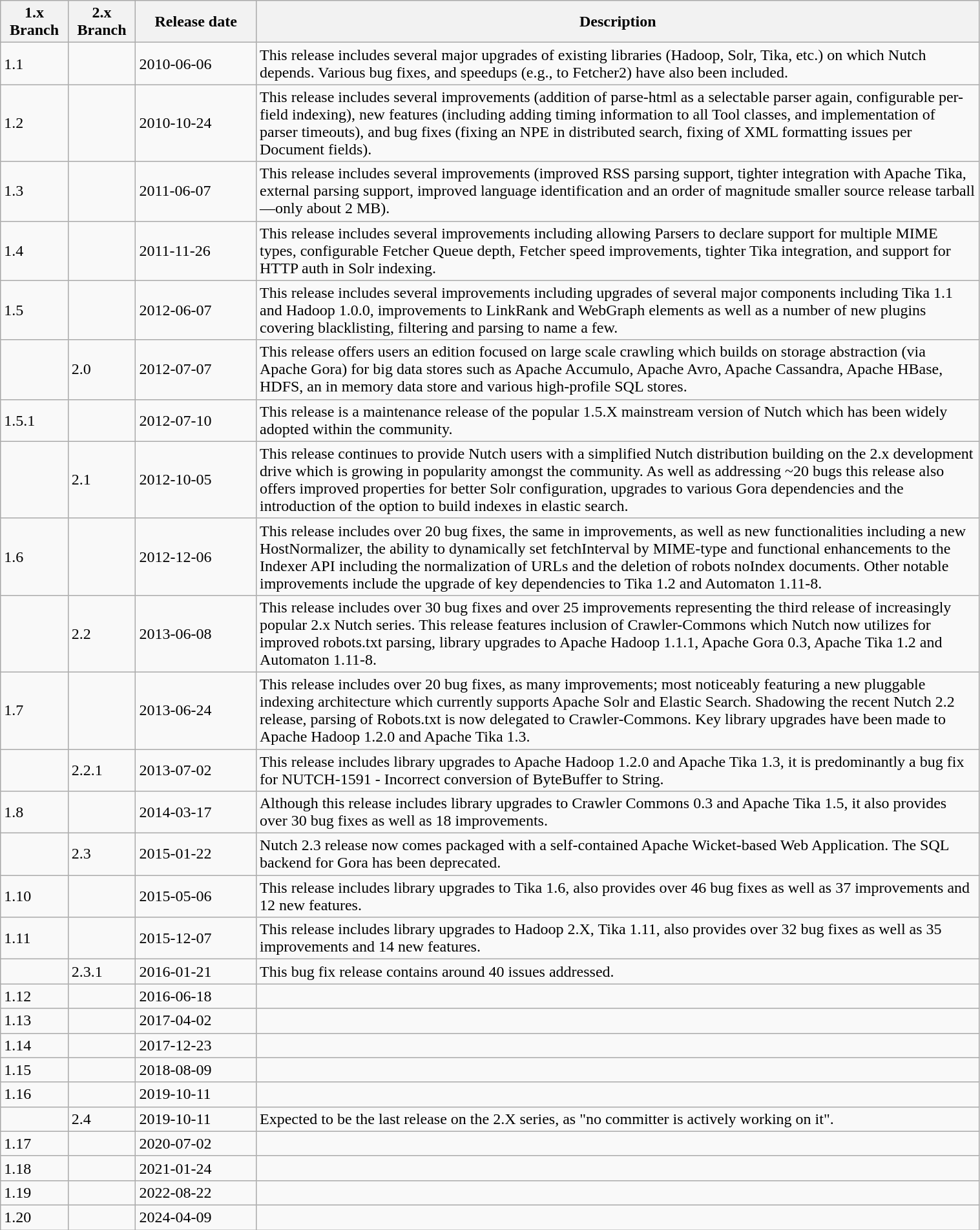<table class="wikitable sortable" style="width: 80%">
<tr>
<th style="width: 5%">1.x<br>Branch</th>
<th style="width: 5%">2.x<br>Branch</th>
<th style="width: 10%">Release date</th>
<th style="width: 60%" class="unsortable">Description</th>
</tr>
<tr>
<td>1.1</td>
<td></td>
<td>2010-06-06</td>
<td>This release includes several major upgrades of existing libraries (Hadoop, Solr, Tika, etc.) on which Nutch depends. Various bug fixes, and speedups (e.g., to Fetcher2) have also been included.</td>
</tr>
<tr>
<td>1.2</td>
<td></td>
<td>2010-10-24</td>
<td>This release includes several improvements (addition of parse-html as a selectable parser again, configurable per-field indexing), new features (including adding timing information to all Tool classes, and implementation of parser timeouts), and bug fixes (fixing an NPE in distributed search, fixing of XML formatting issues per Document fields).</td>
</tr>
<tr>
<td>1.3</td>
<td></td>
<td>2011-06-07</td>
<td>This release includes several improvements (improved RSS parsing support, tighter integration with Apache Tika, external parsing support, improved language identification and an order of magnitude smaller source release tarball—only about 2 MB).</td>
</tr>
<tr>
<td>1.4</td>
<td></td>
<td>2011-11-26</td>
<td>This release includes several improvements including allowing Parsers to declare support for multiple MIME types, configurable Fetcher Queue depth, Fetcher speed improvements, tighter Tika integration, and support for HTTP auth in Solr indexing.</td>
</tr>
<tr>
<td>1.5</td>
<td></td>
<td>2012-06-07</td>
<td>This release includes several improvements including upgrades of several major components including Tika 1.1 and Hadoop 1.0.0, improvements to LinkRank and WebGraph elements as well as a number of new plugins covering blacklisting, filtering and parsing to name a few.</td>
</tr>
<tr>
<td></td>
<td>2.0</td>
<td>2012-07-07</td>
<td>This release offers users an edition focused on large scale crawling which builds on storage abstraction (via Apache Gora) for big data stores such as Apache Accumulo, Apache Avro, Apache Cassandra, Apache HBase, HDFS, an in memory data store and various high-profile SQL stores.</td>
</tr>
<tr>
<td>1.5.1</td>
<td></td>
<td>2012-07-10</td>
<td>This release is a maintenance release of the popular 1.5.X mainstream version of Nutch which has been widely adopted within the community.</td>
</tr>
<tr>
<td></td>
<td>2.1</td>
<td>2012-10-05</td>
<td>This release continues to provide Nutch users with a simplified Nutch distribution building on the 2.x development drive which is growing in popularity amongst the community. As well as addressing ~20 bugs this release also offers improved properties for better Solr configuration, upgrades to various Gora dependencies and the introduction of the option to build indexes in elastic search.</td>
</tr>
<tr>
<td>1.6</td>
<td></td>
<td>2012-12-06</td>
<td>This release includes over 20 bug fixes, the same in improvements, as well as new functionalities including a new HostNormalizer, the ability to dynamically set fetchInterval by MIME-type and functional enhancements to the Indexer API including the normalization of URLs and the deletion of robots noIndex documents. Other notable improvements include the upgrade of key dependencies to Tika 1.2 and Automaton 1.11-8.</td>
</tr>
<tr>
<td></td>
<td>2.2</td>
<td>2013-06-08</td>
<td>This release includes over 30 bug fixes and over 25 improvements representing the third release of increasingly popular 2.x Nutch series. This release features inclusion of Crawler-Commons which Nutch now utilizes for improved robots.txt parsing, library upgrades to Apache Hadoop 1.1.1, Apache Gora 0.3, Apache Tika 1.2 and Automaton 1.11-8.</td>
</tr>
<tr>
<td>1.7</td>
<td></td>
<td>2013-06-24</td>
<td>This release includes over 20 bug fixes, as many improvements; most noticeably featuring a new pluggable indexing architecture which currently supports Apache Solr and Elastic Search. Shadowing the recent Nutch 2.2 release, parsing of Robots.txt is now delegated to Crawler-Commons. Key library upgrades have been made to Apache Hadoop 1.2.0 and Apache Tika 1.3.</td>
</tr>
<tr>
<td></td>
<td>2.2.1</td>
<td>2013-07-02</td>
<td>This release includes library upgrades to Apache Hadoop 1.2.0 and Apache Tika 1.3, it is predominantly a bug fix for NUTCH-1591 - Incorrect conversion of ByteBuffer to String.</td>
</tr>
<tr>
<td>1.8</td>
<td></td>
<td>2014-03-17</td>
<td>Although this release includes library upgrades to Crawler Commons 0.3 and Apache Tika 1.5, it also provides over 30 bug fixes as well as 18 improvements.</td>
</tr>
<tr>
<td></td>
<td>2.3</td>
<td>2015-01-22</td>
<td>Nutch 2.3 release now comes packaged with a self-contained Apache Wicket-based Web Application. The SQL backend for Gora has been deprecated.</td>
</tr>
<tr>
<td>1.10</td>
<td></td>
<td>2015-05-06</td>
<td>This release includes library upgrades to Tika 1.6, also provides over 46 bug fixes as well as 37 improvements and 12 new features.</td>
</tr>
<tr>
<td>1.11</td>
<td></td>
<td>2015-12-07</td>
<td>This release includes library upgrades to Hadoop 2.X, Tika 1.11, also provides over 32 bug fixes as well as 35 improvements and 14 new features.</td>
</tr>
<tr>
<td></td>
<td>2.3.1</td>
<td>2016-01-21</td>
<td>This bug fix release contains around 40 issues addressed.</td>
</tr>
<tr>
<td>1.12</td>
<td></td>
<td>2016-06-18</td>
<td></td>
</tr>
<tr>
<td>1.13</td>
<td></td>
<td>2017-04-02</td>
<td></td>
</tr>
<tr>
<td>1.14</td>
<td></td>
<td>2017-12-23</td>
<td></td>
</tr>
<tr>
<td>1.15</td>
<td></td>
<td>2018-08-09</td>
<td></td>
</tr>
<tr>
<td>1.16</td>
<td></td>
<td>2019-10-11</td>
<td></td>
</tr>
<tr>
<td></td>
<td>2.4</td>
<td>2019-10-11</td>
<td>Expected to be the last release on the 2.X series, as "no committer is actively working on it".</td>
</tr>
<tr>
<td>1.17</td>
<td></td>
<td>2020-07-02</td>
<td></td>
</tr>
<tr>
<td>1.18</td>
<td></td>
<td>2021-01-24</td>
<td></td>
</tr>
<tr>
<td>1.19</td>
<td></td>
<td>2022-08-22</td>
<td></td>
</tr>
<tr>
<td>1.20</td>
<td></td>
<td>2024-04-09</td>
<td></td>
</tr>
</table>
